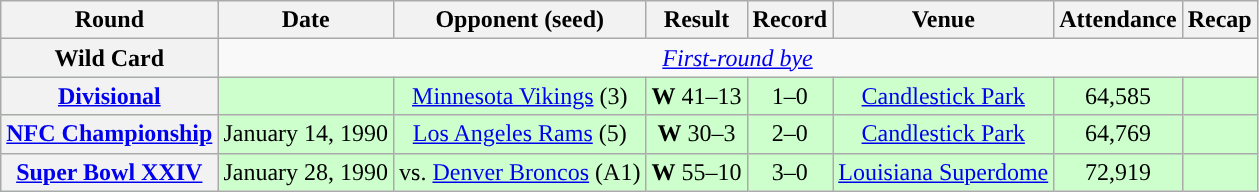<table class="wikitable" style="text-align:center">
<tr>
<th>Round</th>
<th>Date</th>
<th>Opponent (seed)</th>
<th>Result</th>
<th>Record</th>
<th>Venue</th>
<th>Attendance</th>
<th>Recap</th>
</tr>
<tr>
<th>Wild Card</th>
<td colspan="7"><em><a href='#'>First-round bye</a></em></td>
</tr>
<tr style="background:#cfc">
<th><a href='#'>Divisional</a></th>
<td></td>
<td><a href='#'>Minnesota Vikings</a> (3)</td>
<td><strong>W</strong> 41–13</td>
<td>1–0</td>
<td><a href='#'>Candlestick Park</a></td>
<td>64,585</td>
<td></td>
</tr>
<tr style="background: #cfc; text-align: center">
<th><a href='#'>NFC Championship</a></th>
<td>January 14, 1990</td>
<td><a href='#'>Los Angeles Rams</a> (5)</td>
<td><strong>W</strong> 30–3</td>
<td>2–0</td>
<td><a href='#'>Candlestick Park</a></td>
<td>64,769</td>
<td></td>
</tr>
<tr style="background: #cfc; text-align: center">
<th><a href='#'>Super Bowl XXIV</a></th>
<td>January 28, 1990</td>
<td>vs. <a href='#'>Denver Broncos</a> (A1)</td>
<td><strong>W</strong> 55–10</td>
<td>3–0</td>
<td><a href='#'>Louisiana Superdome</a></td>
<td>72,919</td>
<td></td>
</tr>
</table>
